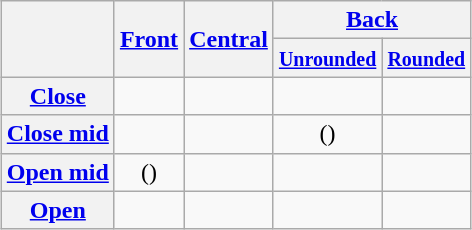<table class="wikitable" style="margin: 1em auto 1em auto; text-align: center;">
<tr>
<th rowspan="2"></th>
<th rowspan="2"><a href='#'>Front</a></th>
<th rowspan="2"><a href='#'>Central</a></th>
<th colspan="2"><a href='#'>Back</a></th>
</tr>
<tr>
<th><small><a href='#'>Unrounded</a></small></th>
<th><small><a href='#'>Rounded</a></small></th>
</tr>
<tr>
<th><a href='#'>Close</a></th>
<td> </td>
<td></td>
<td></td>
<td> </td>
</tr>
<tr>
<th><a href='#'>Close mid</a></th>
<td> </td>
<td></td>
<td>()</td>
<td> </td>
</tr>
<tr>
<th><a href='#'>Open mid</a></th>
<td>()</td>
<td></td>
<td></td>
<td></td>
</tr>
<tr>
<th><a href='#'>Open</a></th>
<td></td>
<td> </td>
<td></td>
</tr>
</table>
